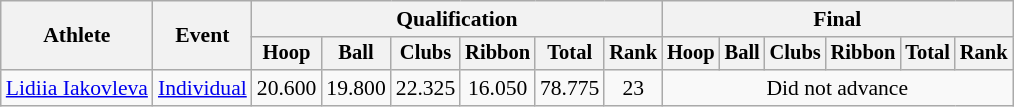<table class=wikitable style=font-size:90%>
<tr>
<th rowspan=2>Athlete</th>
<th rowspan=2>Event</th>
<th colspan=6>Qualification</th>
<th colspan=6>Final</th>
</tr>
<tr style=font-size:95%>
<th>Hoop</th>
<th>Ball</th>
<th>Clubs</th>
<th>Ribbon</th>
<th>Total</th>
<th>Rank</th>
<th>Hoop</th>
<th>Ball</th>
<th>Clubs</th>
<th>Ribbon</th>
<th>Total</th>
<th>Rank</th>
</tr>
<tr align=center>
<td align=left><a href='#'>Lidiia Iakovleva</a></td>
<td align=left><a href='#'>Individual</a></td>
<td>20.600</td>
<td>19.800</td>
<td>22.325</td>
<td>16.050</td>
<td>78.775</td>
<td>23</td>
<td colspan="6">Did not advance</td>
</tr>
</table>
